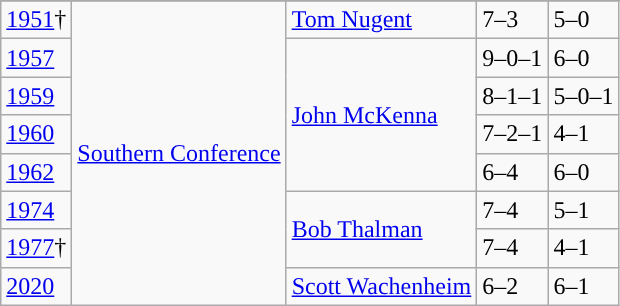<table class="wikitable">
<tr>
</tr>
<tr>
<td><a href='#'>1951</a>†</td>
<td rowspan="8"><a href='#'>Southern Conference</a></td>
<td><a href='#'>Tom Nugent</a></td>
<td>7–3</td>
<td>5–0</td>
</tr>
<tr>
<td><a href='#'>1957</a></td>
<td rowspan="4"><a href='#'>John McKenna</a></td>
<td>9–0–1</td>
<td>6–0</td>
</tr>
<tr>
<td><a href='#'>1959</a></td>
<td>8–1–1</td>
<td>5–0–1</td>
</tr>
<tr>
<td><a href='#'>1960</a></td>
<td>7–2–1</td>
<td>4–1</td>
</tr>
<tr>
<td><a href='#'>1962</a></td>
<td>6–4</td>
<td>6–0</td>
</tr>
<tr>
<td><a href='#'>1974</a></td>
<td rowspan="2"><a href='#'>Bob Thalman</a></td>
<td>7–4</td>
<td>5–1</td>
</tr>
<tr>
<td><a href='#'>1977</a>†</td>
<td>7–4</td>
<td>4–1</td>
</tr>
<tr>
<td><a href='#'>2020</a></td>
<td><a href='#'>Scott Wachenheim</a></td>
<td>6–2</td>
<td>6–1</td>
</tr>
</table>
